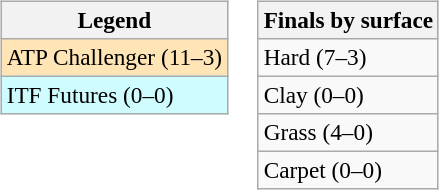<table>
<tr valign=top>
<td><br><table class=wikitable style=font-size:97%>
<tr>
<th>Legend</th>
</tr>
<tr bgcolor=moccasin>
<td>ATP Challenger (11–3)</td>
</tr>
<tr bgcolor=#cffcff>
<td>ITF Futures (0–0)</td>
</tr>
</table>
</td>
<td><br><table class=wikitable style=font-size:97%>
<tr>
<th>Finals by surface</th>
</tr>
<tr>
<td>Hard (7–3)</td>
</tr>
<tr>
<td>Clay (0–0)</td>
</tr>
<tr>
<td>Grass (4–0)</td>
</tr>
<tr>
<td>Carpet (0–0)</td>
</tr>
</table>
</td>
</tr>
</table>
